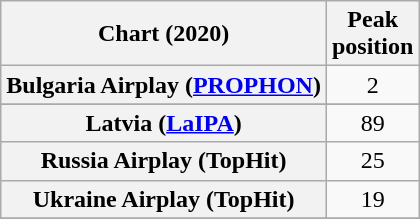<table class="wikitable sortable plainrowheaders" style="text-align:center">
<tr>
<th scope="col">Chart (2020)</th>
<th scope="col">Peak<br>position</th>
</tr>
<tr>
<th scope="row">Bulgaria Airplay (<a href='#'>PROPHON</a>)</th>
<td>2</td>
</tr>
<tr>
</tr>
<tr>
<th scope="row">Latvia (<a href='#'>LaIPA</a>)</th>
<td>89</td>
</tr>
<tr>
<th scope="row">Russia Airplay (TopHit)</th>
<td>25</td>
</tr>
<tr>
<th scope="row">Ukraine Airplay (TopHit)</th>
<td>19</td>
</tr>
<tr>
</tr>
</table>
